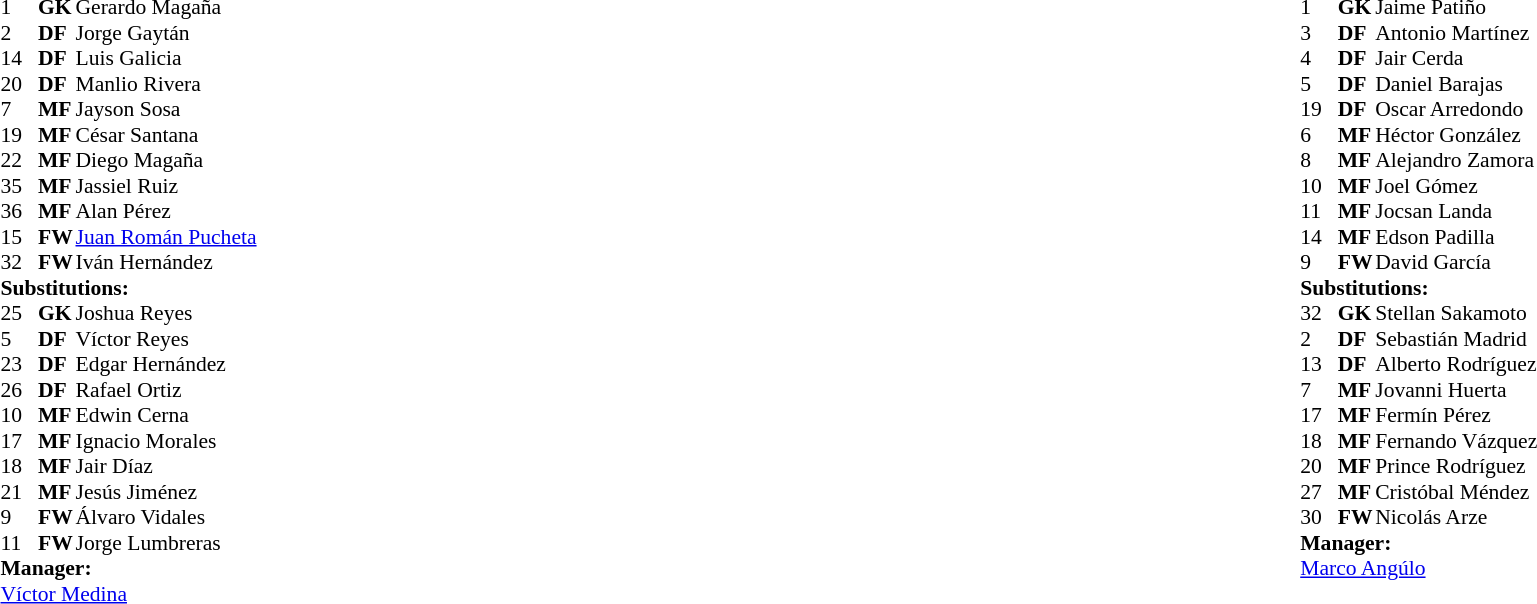<table width="100%">
<tr>
<td valign="top" width="50%"><br><table style="font-size: 90%" cellspacing="0" cellpadding="0">
<tr>
<th width="25"></th>
<th width="25"></th>
</tr>
<tr>
<td>1</td>
<td><strong>GK</strong></td>
<td> Gerardo Magaña</td>
<td></td>
</tr>
<tr>
<td>2</td>
<td><strong>DF</strong></td>
<td> Jorge Gaytán</td>
</tr>
<tr>
<td>14</td>
<td><strong>DF</strong></td>
<td> Luis Galicia</td>
</tr>
<tr>
<td>20</td>
<td><strong>DF</strong></td>
<td> Manlio Rivera</td>
<td></td>
<td></td>
</tr>
<tr>
<td>7</td>
<td><strong>MF</strong></td>
<td> Jayson Sosa</td>
<td></td>
<td></td>
</tr>
<tr>
<td>19</td>
<td><strong>MF</strong></td>
<td> César Santana</td>
<td></td>
<td></td>
</tr>
<tr>
<td>22</td>
<td><strong>MF</strong></td>
<td> Diego Magaña</td>
<td></td>
<td></td>
</tr>
<tr>
<td>35</td>
<td><strong>MF</strong></td>
<td> Jassiel Ruiz</td>
</tr>
<tr>
<td>36</td>
<td><strong>MF</strong></td>
<td> Alan Pérez</td>
</tr>
<tr>
<td>15</td>
<td><strong>FW</strong></td>
<td> <a href='#'>Juan Román Pucheta</a></td>
<td></td>
</tr>
<tr>
<td>32</td>
<td><strong>FW</strong></td>
<td> Iván Hernández</td>
<td></td>
<td></td>
</tr>
<tr>
<td colspan=3><strong>Substitutions:</strong></td>
</tr>
<tr>
<td>25</td>
<td><strong>GK</strong></td>
<td> Joshua Reyes</td>
</tr>
<tr>
<td>5</td>
<td><strong>DF</strong></td>
<td> Víctor Reyes</td>
<td></td>
<td></td>
</tr>
<tr>
<td>23</td>
<td><strong>DF</strong></td>
<td> Edgar Hernández</td>
</tr>
<tr>
<td>26</td>
<td><strong>DF</strong></td>
<td> Rafael Ortiz</td>
</tr>
<tr>
<td>10</td>
<td><strong>MF</strong></td>
<td> Edwin Cerna</td>
<td></td>
<td></td>
</tr>
<tr>
<td>17</td>
<td><strong>MF</strong></td>
<td> Ignacio Morales</td>
<td></td>
<td></td>
</tr>
<tr>
<td>18</td>
<td><strong>MF</strong></td>
<td> Jair Díaz</td>
</tr>
<tr>
<td>21</td>
<td><strong>MF</strong></td>
<td> Jesús Jiménez</td>
<td></td>
<td></td>
</tr>
<tr>
<td>9</td>
<td><strong>FW</strong></td>
<td> Álvaro Vidales</td>
<td></td>
<td></td>
</tr>
<tr>
<td>11</td>
<td><strong>FW</strong></td>
<td> Jorge Lumbreras</td>
</tr>
<tr>
<td colspan=3><strong>Manager:</strong></td>
</tr>
<tr>
<td colspan=3> <a href='#'>Víctor Medina</a></td>
</tr>
</table>
</td>
<td valign="top"></td>
<td valign="top" width="50%"><br><table style="font-size: 90%" cellspacing="0" cellpadding="0" align="center">
<tr>
<th width=25></th>
<th width=25></th>
</tr>
<tr>
<td>1</td>
<td><strong>GK</strong></td>
<td> Jaime Patiño</td>
<td></td>
</tr>
<tr>
<td>3</td>
<td><strong>DF</strong></td>
<td> Antonio Martínez</td>
</tr>
<tr>
<td>4</td>
<td><strong>DF</strong></td>
<td> Jair Cerda</td>
</tr>
<tr>
<td>5</td>
<td><strong>DF</strong></td>
<td> Daniel Barajas</td>
<td></td>
</tr>
<tr>
<td>19</td>
<td><strong>DF</strong></td>
<td> Oscar Arredondo</td>
<td></td>
<td></td>
</tr>
<tr>
<td>6</td>
<td><strong>MF</strong></td>
<td> Héctor González</td>
<td></td>
</tr>
<tr>
<td>8</td>
<td><strong>MF</strong></td>
<td> Alejandro Zamora</td>
<td></td>
</tr>
<tr>
<td>10</td>
<td><strong>MF</strong></td>
<td> Joel Gómez</td>
<td></td>
<td></td>
</tr>
<tr>
<td>11</td>
<td><strong>MF</strong></td>
<td> Jocsan Landa</td>
<td></td>
<td></td>
</tr>
<tr>
<td>14</td>
<td><strong>MF</strong></td>
<td> Edson Padilla</td>
</tr>
<tr>
<td>9</td>
<td><strong>FW</strong></td>
<td> David García</td>
<td></td>
<td></td>
</tr>
<tr>
<td colspan=3><strong>Substitutions:</strong></td>
</tr>
<tr>
<td>32</td>
<td><strong>GK</strong></td>
<td> Stellan Sakamoto</td>
</tr>
<tr>
<td>2</td>
<td><strong>DF</strong></td>
<td> Sebastián Madrid</td>
<td></td>
<td></td>
</tr>
<tr>
<td>13</td>
<td><strong>DF</strong></td>
<td> Alberto Rodríguez</td>
</tr>
<tr>
<td>7</td>
<td><strong>MF</strong></td>
<td> Jovanni Huerta</td>
</tr>
<tr>
<td>17</td>
<td><strong>MF</strong></td>
<td> Fermín Pérez</td>
</tr>
<tr>
<td>18</td>
<td><strong>MF</strong></td>
<td> Fernando Vázquez</td>
<td></td>
<td></td>
</tr>
<tr>
<td>20</td>
<td><strong>MF</strong></td>
<td> Prince Rodríguez</td>
<td></td>
<td></td>
</tr>
<tr>
<td>27</td>
<td><strong>MF</strong></td>
<td> Cristóbal Méndez</td>
<td></td>
<td></td>
</tr>
<tr>
<td>30</td>
<td><strong>FW</strong></td>
<td> Nicolás Arze</td>
</tr>
<tr>
<td colspan=3><strong>Manager:</strong></td>
</tr>
<tr>
<td colspan=3> <a href='#'>Marco Angúlo</a></td>
</tr>
</table>
</td>
</tr>
</table>
